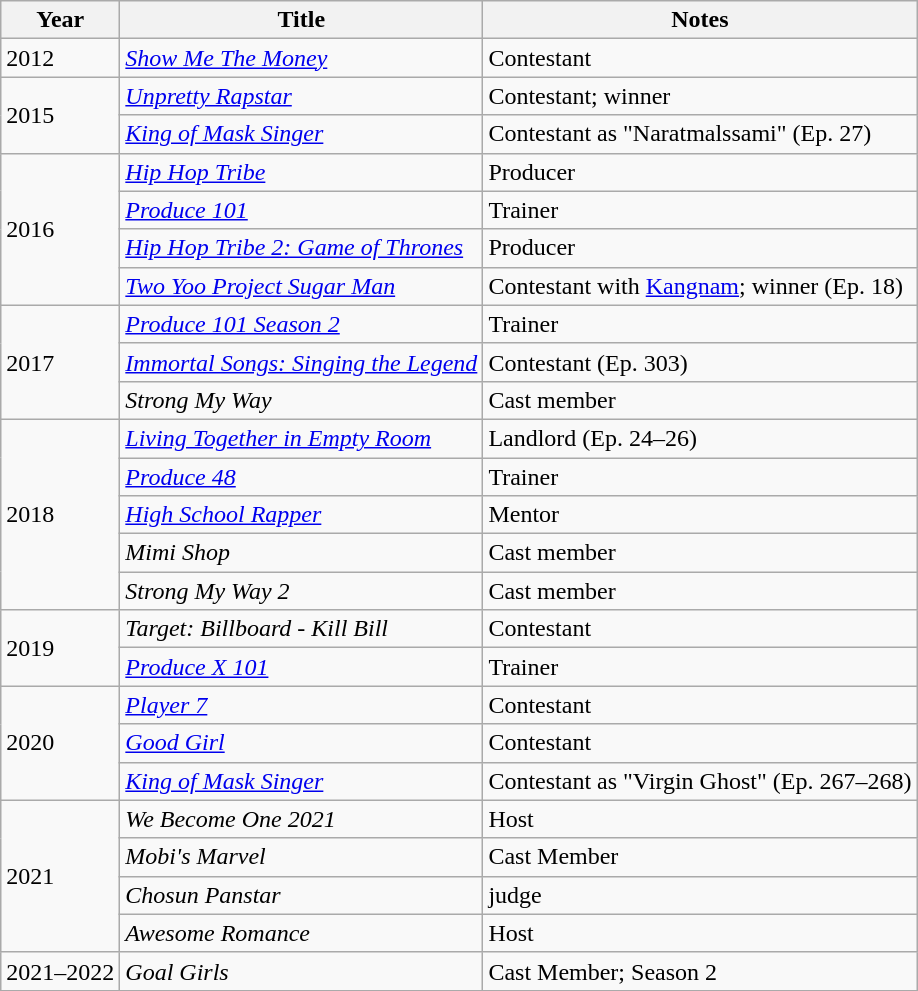<table class="wikitable">
<tr>
<th>Year</th>
<th>Title</th>
<th>Notes</th>
</tr>
<tr>
<td>2012</td>
<td><em><a href='#'>Show Me The Money</a></em></td>
<td>Contestant</td>
</tr>
<tr>
<td rowspan="2">2015</td>
<td><em><a href='#'>Unpretty Rapstar</a></em></td>
<td>Contestant; winner</td>
</tr>
<tr>
<td><em><a href='#'>King of Mask Singer</a></em></td>
<td>Contestant as "Naratmalssami" (Ep. 27)</td>
</tr>
<tr>
<td rowspan="4">2016</td>
<td><em><a href='#'>Hip Hop Tribe</a></em></td>
<td>Producer</td>
</tr>
<tr>
<td><em><a href='#'>Produce 101</a></em></td>
<td>Trainer</td>
</tr>
<tr>
<td><em><a href='#'>Hip Hop Tribe 2: Game of Thrones</a></em></td>
<td>Producer</td>
</tr>
<tr>
<td><em><a href='#'>Two Yoo Project Sugar Man</a></em></td>
<td>Contestant with <a href='#'>Kangnam</a>; winner (Ep. 18)</td>
</tr>
<tr>
<td rowspan="3">2017</td>
<td><em><a href='#'>Produce 101 Season 2</a></em></td>
<td>Trainer</td>
</tr>
<tr>
<td><em><a href='#'>Immortal Songs: Singing the Legend</a></em></td>
<td>Contestant (Ep. 303)</td>
</tr>
<tr>
<td><em>Strong My Way</em></td>
<td>Cast member</td>
</tr>
<tr>
<td rowspan="5">2018</td>
<td><em><a href='#'>Living Together in Empty Room</a></em></td>
<td>Landlord (Ep. 24–26)</td>
</tr>
<tr>
<td><em><a href='#'>Produce 48</a></em></td>
<td>Trainer</td>
</tr>
<tr>
<td><em><a href='#'>High School Rapper</a></em></td>
<td>Mentor</td>
</tr>
<tr>
<td><em>Mimi Shop</em></td>
<td>Cast member</td>
</tr>
<tr>
<td><em>Strong My Way 2</em></td>
<td>Cast member</td>
</tr>
<tr>
<td rowspan="2">2019</td>
<td><em>Target: Billboard - Kill Bill</em></td>
<td>Contestant</td>
</tr>
<tr>
<td><em><a href='#'>Produce X 101</a></em></td>
<td>Trainer</td>
</tr>
<tr>
<td rowspan="3">2020</td>
<td><em><a href='#'>Player 7</a></em></td>
<td>Contestant</td>
</tr>
<tr>
<td><em><a href='#'>Good Girl</a></em></td>
<td>Contestant</td>
</tr>
<tr>
<td><em><a href='#'>King of Mask Singer</a></em></td>
<td>Contestant as "Virgin Ghost" (Ep. 267–268)</td>
</tr>
<tr>
<td rowspan="4">2021</td>
<td><em> We Become One 2021</em></td>
<td>Host </td>
</tr>
<tr>
<td><em> Mobi's Marvel </em></td>
<td>Cast Member </td>
</tr>
<tr>
<td><em>Chosun Panstar</em></td>
<td>judge  </td>
</tr>
<tr>
<td><em>Awesome Romance</em></td>
<td>Host</td>
</tr>
<tr>
<td>2021–2022</td>
<td><em>Goal Girls</em></td>
<td>Cast Member; Season 2</td>
</tr>
</table>
